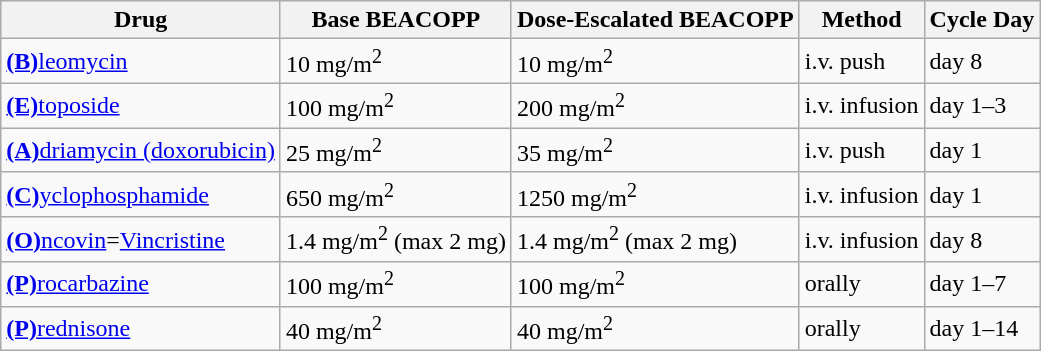<table class="wikitable">
<tr>
<th>Drug</th>
<th>Base BEACOPP</th>
<th>Dose-Escalated BEACOPP</th>
<th>Method</th>
<th>Cycle Day</th>
</tr>
<tr>
<td><a href='#'><strong>(B)</strong>leomycin</a></td>
<td>10 mg/m<sup>2</sup></td>
<td>10 mg/m<sup>2</sup></td>
<td>i.v. push</td>
<td>day 8</td>
</tr>
<tr>
<td><a href='#'><strong>(E)</strong>toposide</a></td>
<td>100 mg/m<sup>2</sup></td>
<td>200 mg/m<sup>2</sup></td>
<td>i.v. infusion</td>
<td>day 1–3</td>
</tr>
<tr>
<td><a href='#'><strong>(A)</strong>driamycin (doxorubicin)</a></td>
<td>25 mg/m<sup>2</sup></td>
<td>35 mg/m<sup>2</sup></td>
<td>i.v. push</td>
<td>day 1</td>
</tr>
<tr>
<td><a href='#'><strong>(C)</strong>yclophosphamide</a></td>
<td>650 mg/m<sup>2</sup></td>
<td>1250 mg/m<sup>2</sup></td>
<td>i.v. infusion</td>
<td>day 1</td>
</tr>
<tr>
<td><a href='#'><strong>(O)</strong>ncovin</a>=<a href='#'>Vincristine</a></td>
<td>1.4 mg/m<sup>2</sup> (max 2 mg)</td>
<td>1.4 mg/m<sup>2</sup> (max 2 mg)</td>
<td>i.v. infusion</td>
<td>day 8</td>
</tr>
<tr>
<td><a href='#'><strong>(P)</strong>rocarbazine</a></td>
<td>100 mg/m<sup>2</sup></td>
<td>100 mg/m<sup>2</sup></td>
<td>orally</td>
<td>day 1–7</td>
</tr>
<tr>
<td><a href='#'><strong>(P)</strong>rednisone</a></td>
<td>40 mg/m<sup>2</sup></td>
<td>40 mg/m<sup>2</sup></td>
<td>orally</td>
<td>day 1–14</td>
</tr>
</table>
